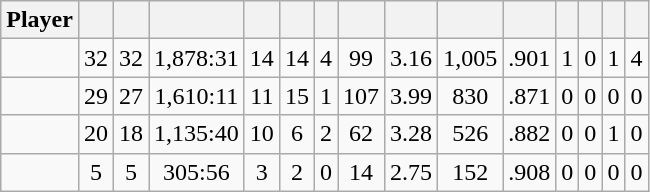<table class="wikitable sortable" style="text-align:center;">
<tr>
<th>Player</th>
<th></th>
<th></th>
<th></th>
<th></th>
<th></th>
<th></th>
<th></th>
<th></th>
<th></th>
<th></th>
<th></th>
<th></th>
<th></th>
<th></th>
</tr>
<tr>
<td></td>
<td>32</td>
<td>32</td>
<td>1,878:31</td>
<td>14</td>
<td>14</td>
<td>4</td>
<td>99</td>
<td>3.16</td>
<td>1,005</td>
<td>.901</td>
<td>1</td>
<td>0</td>
<td>1</td>
<td>4</td>
</tr>
<tr>
<td></td>
<td>29</td>
<td>27</td>
<td>1,610:11</td>
<td>11</td>
<td>15</td>
<td>1</td>
<td>107</td>
<td>3.99</td>
<td>830</td>
<td>.871</td>
<td>0</td>
<td>0</td>
<td>0</td>
<td>0</td>
</tr>
<tr>
<td></td>
<td>20</td>
<td>18</td>
<td>1,135:40</td>
<td>10</td>
<td>6</td>
<td>2</td>
<td>62</td>
<td>3.28</td>
<td>526</td>
<td>.882</td>
<td>0</td>
<td>0</td>
<td>1</td>
<td>0</td>
</tr>
<tr>
<td></td>
<td>5</td>
<td>5</td>
<td>305:56</td>
<td>3</td>
<td>2</td>
<td>0</td>
<td>14</td>
<td>2.75</td>
<td>152</td>
<td>.908</td>
<td>0</td>
<td>0</td>
<td>0</td>
<td>0</td>
</tr>
</table>
